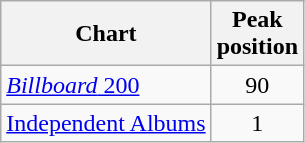<table class="wikitable">
<tr>
<th>Chart</th>
<th>Peak<br>position</th>
</tr>
<tr>
<td><a href='#'><em>Billboard</em> 200</a></td>
<td align="center">90</td>
</tr>
<tr>
<td><a href='#'>Independent Albums</a></td>
<td align="center">1</td>
</tr>
</table>
